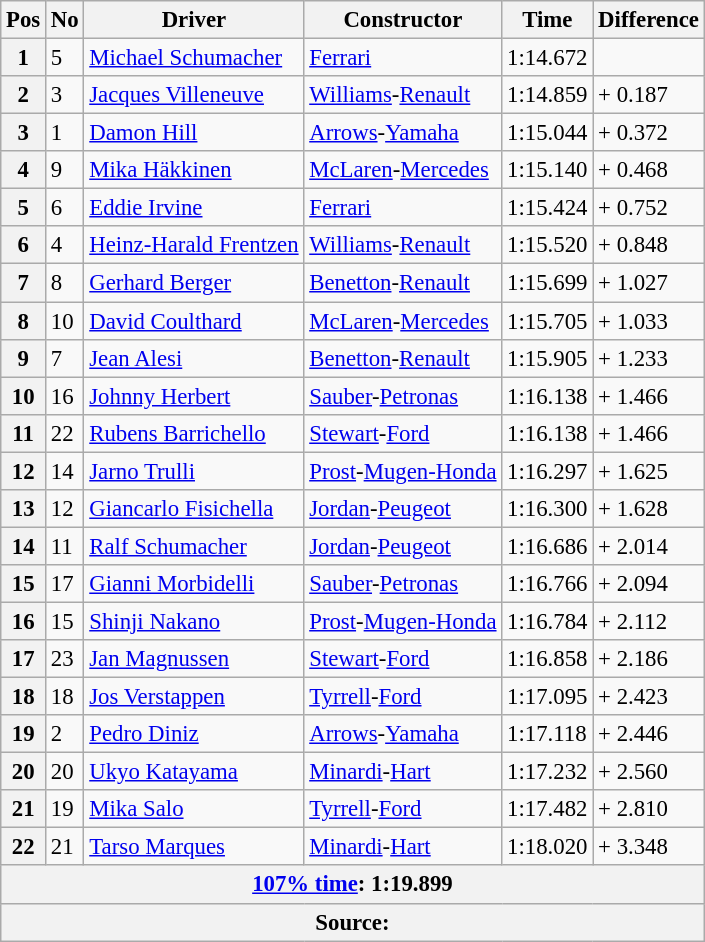<table class="wikitable sortable" style="font-size: 95%;">
<tr>
<th>Pos</th>
<th>No</th>
<th>Driver</th>
<th>Constructor</th>
<th>Time</th>
<th>Difference</th>
</tr>
<tr>
<th>1</th>
<td>5</td>
<td> <a href='#'>Michael Schumacher</a></td>
<td><a href='#'>Ferrari</a></td>
<td>1:14.672</td>
<td></td>
</tr>
<tr>
<th>2</th>
<td>3</td>
<td> <a href='#'>Jacques Villeneuve</a></td>
<td><a href='#'>Williams</a>-<a href='#'>Renault</a></td>
<td>1:14.859</td>
<td>+ 0.187</td>
</tr>
<tr>
<th>3</th>
<td>1</td>
<td> <a href='#'>Damon Hill</a></td>
<td><a href='#'>Arrows</a>-<a href='#'>Yamaha</a></td>
<td>1:15.044</td>
<td>+ 0.372</td>
</tr>
<tr>
<th>4</th>
<td>9</td>
<td> <a href='#'>Mika Häkkinen</a></td>
<td><a href='#'>McLaren</a>-<a href='#'>Mercedes</a></td>
<td>1:15.140</td>
<td>+ 0.468</td>
</tr>
<tr>
<th>5</th>
<td>6</td>
<td> <a href='#'>Eddie Irvine</a></td>
<td><a href='#'>Ferrari</a></td>
<td>1:15.424</td>
<td>+ 0.752</td>
</tr>
<tr>
<th>6</th>
<td>4</td>
<td> <a href='#'>Heinz-Harald Frentzen</a></td>
<td><a href='#'>Williams</a>-<a href='#'>Renault</a></td>
<td>1:15.520</td>
<td>+ 0.848</td>
</tr>
<tr>
<th>7</th>
<td>8</td>
<td> <a href='#'>Gerhard Berger</a></td>
<td><a href='#'>Benetton</a>-<a href='#'>Renault</a></td>
<td>1:15.699</td>
<td>+ 1.027</td>
</tr>
<tr>
<th>8</th>
<td>10</td>
<td> <a href='#'>David Coulthard</a></td>
<td><a href='#'>McLaren</a>-<a href='#'>Mercedes</a></td>
<td>1:15.705</td>
<td>+ 1.033</td>
</tr>
<tr>
<th>9</th>
<td>7</td>
<td> <a href='#'>Jean Alesi</a></td>
<td><a href='#'>Benetton</a>-<a href='#'>Renault</a></td>
<td>1:15.905</td>
<td>+ 1.233</td>
</tr>
<tr>
<th>10</th>
<td>16</td>
<td> <a href='#'>Johnny Herbert</a></td>
<td><a href='#'>Sauber</a>-<a href='#'>Petronas</a></td>
<td>1:16.138</td>
<td>+ 1.466</td>
</tr>
<tr>
<th>11</th>
<td>22</td>
<td> <a href='#'>Rubens Barrichello</a></td>
<td><a href='#'>Stewart</a>-<a href='#'>Ford</a></td>
<td>1:16.138</td>
<td>+ 1.466</td>
</tr>
<tr>
<th>12</th>
<td>14</td>
<td> <a href='#'>Jarno Trulli</a></td>
<td><a href='#'>Prost</a>-<a href='#'>Mugen-Honda</a></td>
<td>1:16.297</td>
<td>+ 1.625</td>
</tr>
<tr>
<th>13</th>
<td>12</td>
<td> <a href='#'>Giancarlo Fisichella</a></td>
<td><a href='#'>Jordan</a>-<a href='#'>Peugeot</a></td>
<td>1:16.300</td>
<td>+ 1.628</td>
</tr>
<tr>
<th>14</th>
<td>11</td>
<td> <a href='#'>Ralf Schumacher</a></td>
<td><a href='#'>Jordan</a>-<a href='#'>Peugeot</a></td>
<td>1:16.686</td>
<td>+ 2.014</td>
</tr>
<tr>
<th>15</th>
<td>17</td>
<td> <a href='#'>Gianni Morbidelli</a></td>
<td><a href='#'>Sauber</a>-<a href='#'>Petronas</a></td>
<td>1:16.766</td>
<td>+ 2.094</td>
</tr>
<tr>
<th>16</th>
<td>15</td>
<td> <a href='#'>Shinji Nakano</a></td>
<td><a href='#'>Prost</a>-<a href='#'>Mugen-Honda</a></td>
<td>1:16.784</td>
<td>+ 2.112</td>
</tr>
<tr>
<th>17</th>
<td>23</td>
<td> <a href='#'>Jan Magnussen</a></td>
<td><a href='#'>Stewart</a>-<a href='#'>Ford</a></td>
<td>1:16.858</td>
<td>+ 2.186</td>
</tr>
<tr>
<th>18</th>
<td>18</td>
<td> <a href='#'>Jos Verstappen</a></td>
<td><a href='#'>Tyrrell</a>-<a href='#'>Ford</a></td>
<td>1:17.095</td>
<td>+ 2.423</td>
</tr>
<tr>
<th>19</th>
<td>2</td>
<td> <a href='#'>Pedro Diniz</a></td>
<td><a href='#'>Arrows</a>-<a href='#'>Yamaha</a></td>
<td>1:17.118</td>
<td>+ 2.446</td>
</tr>
<tr>
<th>20</th>
<td>20</td>
<td> <a href='#'>Ukyo Katayama</a></td>
<td><a href='#'>Minardi</a>-<a href='#'>Hart</a></td>
<td>1:17.232</td>
<td>+ 2.560</td>
</tr>
<tr>
<th>21</th>
<td>19</td>
<td> <a href='#'>Mika Salo</a></td>
<td><a href='#'>Tyrrell</a>-<a href='#'>Ford</a></td>
<td>1:17.482</td>
<td>+ 2.810</td>
</tr>
<tr>
<th>22</th>
<td>21</td>
<td> <a href='#'>Tarso Marques</a></td>
<td><a href='#'>Minardi</a>-<a href='#'>Hart</a></td>
<td>1:18.020</td>
<td>+ 3.348</td>
</tr>
<tr>
<th colspan="6"><a href='#'>107% time</a>: 1:19.899</th>
</tr>
<tr>
<th colspan="6">Source:</th>
</tr>
</table>
